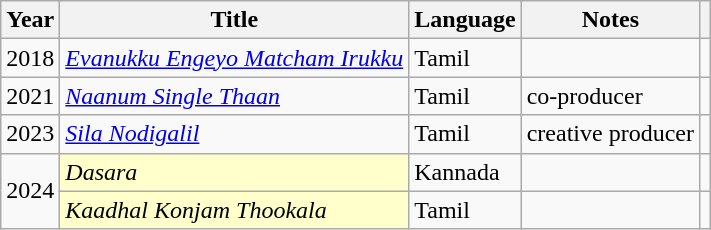<table class="wikitable sortable">
<tr>
<th>Year</th>
<th>Title</th>
<th>Language</th>
<th>Notes</th>
<th class="unsortable"></th>
</tr>
<tr>
<td>2018</td>
<td><em><a href='#'>Evanukku Engeyo Matcham Irukku</a></em></td>
<td>Tamil</td>
<td></td>
<td></td>
</tr>
<tr>
<td>2021</td>
<td><em><a href='#'>Naanum Single Thaan</a></em></td>
<td>Tamil</td>
<td>co-producer</td>
<td></td>
</tr>
<tr>
<td>2023</td>
<td><em><a href='#'>Sila Nodigalil</a></em></td>
<td>Tamil</td>
<td>creative producer</td>
<td></td>
</tr>
<tr>
<td rowspan="2">2024</td>
<td style="background:#FFFFCC;"><em>Dasara</em></td>
<td>Kannada</td>
<td></td>
<td></td>
</tr>
<tr>
<td style="background:#FFFFCC;"><em>Kaadhal Konjam Thookala</em></td>
<td>Tamil</td>
<td></td>
<td></td>
</tr>
</table>
